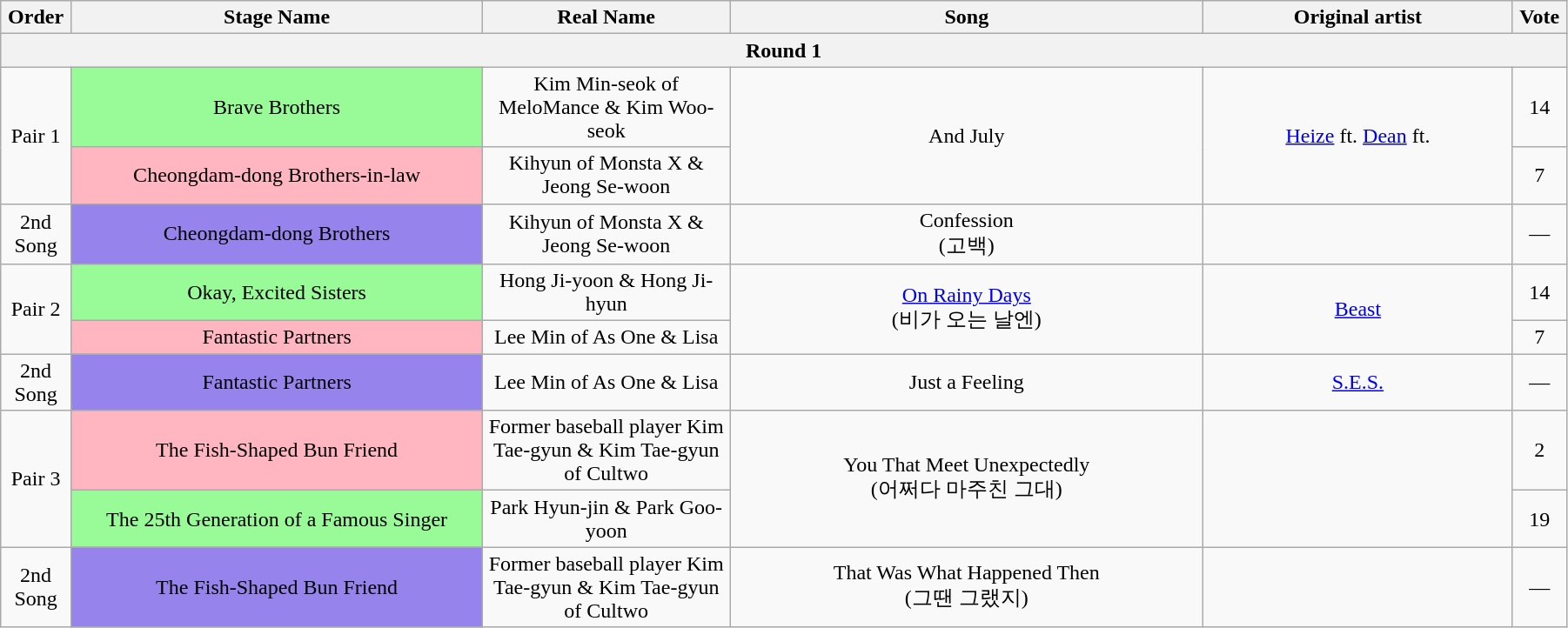<table class="wikitable" style="text-align:center; width:95%;">
<tr>
<th style="width:1%;">Order</th>
<th style="width:20%;">Stage Name</th>
<th style="width:12%;">Real Name</th>
<th style="width:23%;">Song</th>
<th style="width:15%;">Original artist</th>
<th style="width:1%;">Vote</th>
</tr>
<tr>
<th colspan=6>Round 1</th>
</tr>
<tr>
<td rowspan=2>Pair 1</td>
<td bgcolor="palegreen">Brave Brothers</td>
<td>Kim Min-seok of MeloMance & Kim Woo-seok</td>
<td rowspan=2>And July</td>
<td rowspan=2><a href='#'>Heize</a> ft. <a href='#'>Dean</a> ft. </td>
<td>14</td>
</tr>
<tr>
<td bgcolor="lightpink">Cheongdam-dong Brothers-in-law</td>
<td>Kihyun of Monsta X & Jeong Se-woon</td>
<td>7</td>
</tr>
<tr>
<td>2nd Song</td>
<td bgcolor="#9683EC">Cheongdam-dong Brothers</td>
<td>Kihyun of Monsta X & Jeong Se-woon</td>
<td>Confession<br>(고백)</td>
<td></td>
<td>—</td>
</tr>
<tr>
<td rowspan=2>Pair 2</td>
<td bgcolor="palegreen">Okay, Excited Sisters</td>
<td>Hong Ji-yoon & Hong Ji-hyun</td>
<td rowspan=2><a href='#'>On Rainy Days</a><br>(비가 오는 날엔)</td>
<td rowspan=2><a href='#'>Beast</a></td>
<td>14</td>
</tr>
<tr>
<td bgcolor="lightpink">Fantastic Partners</td>
<td>Lee Min of As One & Lisa</td>
<td>7</td>
</tr>
<tr>
<td>2nd Song</td>
<td bgcolor="#9683EC">Fantastic Partners</td>
<td>Lee Min of As One & Lisa</td>
<td>Just a Feeling</td>
<td><a href='#'>S.E.S.</a></td>
<td>—</td>
</tr>
<tr>
<td rowspan=2>Pair 3</td>
<td bgcolor="lightpink">The Fish-Shaped Bun Friend</td>
<td>Former baseball player Kim Tae-gyun & Kim Tae-gyun of Cultwo</td>
<td rowspan=2>You That Meet Unexpectedly<br>(어쩌다 마주친 그대)</td>
<td rowspan=2></td>
<td>2</td>
</tr>
<tr>
<td bgcolor="palegreen">The 25th Generation of a Famous Singer</td>
<td>Park Hyun-jin & Park Goo-yoon</td>
<td>19</td>
</tr>
<tr>
<td>2nd Song</td>
<td bgcolor="#9683EC">The Fish-Shaped Bun Friend</td>
<td>Former baseball player Kim Tae-gyun & Kim Tae-gyun of Cultwo</td>
<td>That Was What Happened Then<br>(그땐 그랬지)</td>
<td></td>
<td>—</td>
</tr>
</table>
